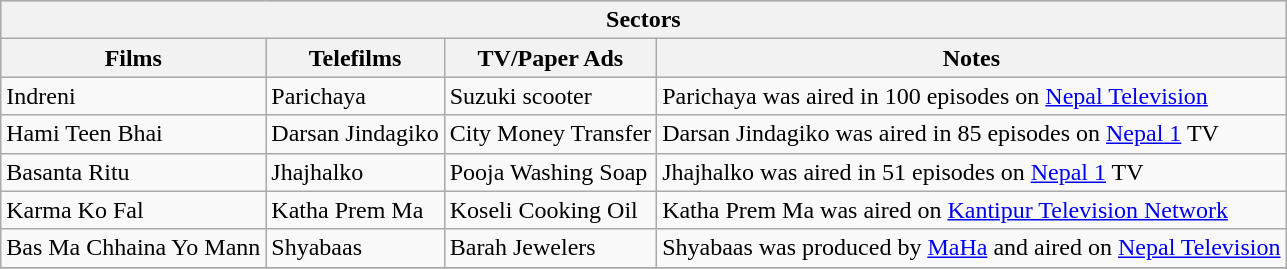<table class="wikitable">
<tr style="background:#ccc; text-align:center;">
<th colspan="4" style="background: apple;">Sectors</th>
</tr>
<tr style="background:#ccc; text-align:center;">
<th style="background: #apple;">Films</th>
<th style="background: #apple;">Telefilms</th>
<th style="background: #apple;">TV/Paper Ads</th>
<th style="background: #apple;">Notes</th>
</tr>
<tr>
<td>Indreni</td>
<td>Parichaya</td>
<td>Suzuki scooter</td>
<td>Parichaya was aired in 100 episodes on <a href='#'>Nepal Television</a></td>
</tr>
<tr>
<td>Hami Teen Bhai</td>
<td>Darsan Jindagiko</td>
<td>City Money Transfer</td>
<td>Darsan Jindagiko was aired in 85 episodes on <a href='#'>Nepal 1</a> TV</td>
</tr>
<tr>
<td>Basanta Ritu</td>
<td>Jhajhalko</td>
<td>Pooja Washing Soap</td>
<td>Jhajhalko was aired in 51 episodes on <a href='#'>Nepal 1</a> TV</td>
</tr>
<tr>
<td>Karma Ko Fal</td>
<td>Katha Prem Ma</td>
<td>Koseli Cooking Oil</td>
<td>Katha Prem Ma was aired on <a href='#'>Kantipur Television Network</a></td>
</tr>
<tr>
<td>Bas Ma Chhaina Yo Mann</td>
<td>Shyabaas</td>
<td>Barah Jewelers</td>
<td>Shyabaas was produced by <a href='#'>MaHa</a> and aired on <a href='#'>Nepal Television</a></td>
</tr>
<tr>
</tr>
</table>
